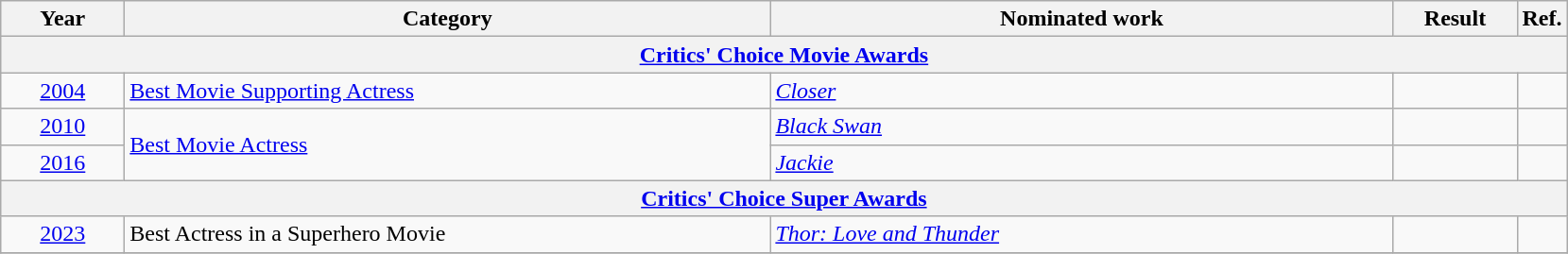<table class=wikitable>
<tr>
<th scope="col" style="width:5em;">Year</th>
<th scope="col" style="width:28em;">Category</th>
<th scope="col" style="width:27em;">Nominated work</th>
<th scope="col" style="width:5em;">Result</th>
<th>Ref.</th>
</tr>
<tr>
<th colspan="5" scope="row"><a href='#'>Critics' Choice Movie Awards</a></th>
</tr>
<tr>
<td style="text-align:center;"><a href='#'>2004</a></td>
<td><a href='#'>Best Movie Supporting Actress</a></td>
<td><em><a href='#'>Closer</a></em></td>
<td></td>
<td style="text-align:center;"></td>
</tr>
<tr>
<td style="text-align:center;"><a href='#'>2010</a></td>
<td rowspan="2" scope="row"><a href='#'>Best Movie Actress</a></td>
<td><em><a href='#'>Black Swan</a></em></td>
<td></td>
<td style="text-align:center;"></td>
</tr>
<tr>
<td style="text-align:center;"><a href='#'>2016</a></td>
<td><em><a href='#'>Jackie</a></em></td>
<td></td>
<td style="text-align:center;"></td>
</tr>
<tr>
<th colspan=5><a href='#'>Critics' Choice Super Awards</a></th>
</tr>
<tr>
<td style="text-align:center;"><a href='#'>2023</a></td>
<td>Best Actress in a Superhero Movie</td>
<td><em><a href='#'>Thor: Love and Thunder</a></em></td>
<td></td>
<td style="text-align:center;"></td>
</tr>
<tr>
</tr>
</table>
